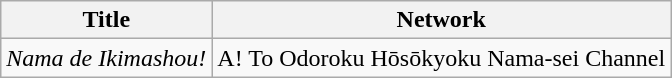<table class="wikitable">
<tr>
<th>Title</th>
<th>Network</th>
</tr>
<tr>
<td><em>Nama de Ikimashou!</em></td>
<td>A! To Odoroku Hōsōkyoku Nama-sei Channel</td>
</tr>
</table>
